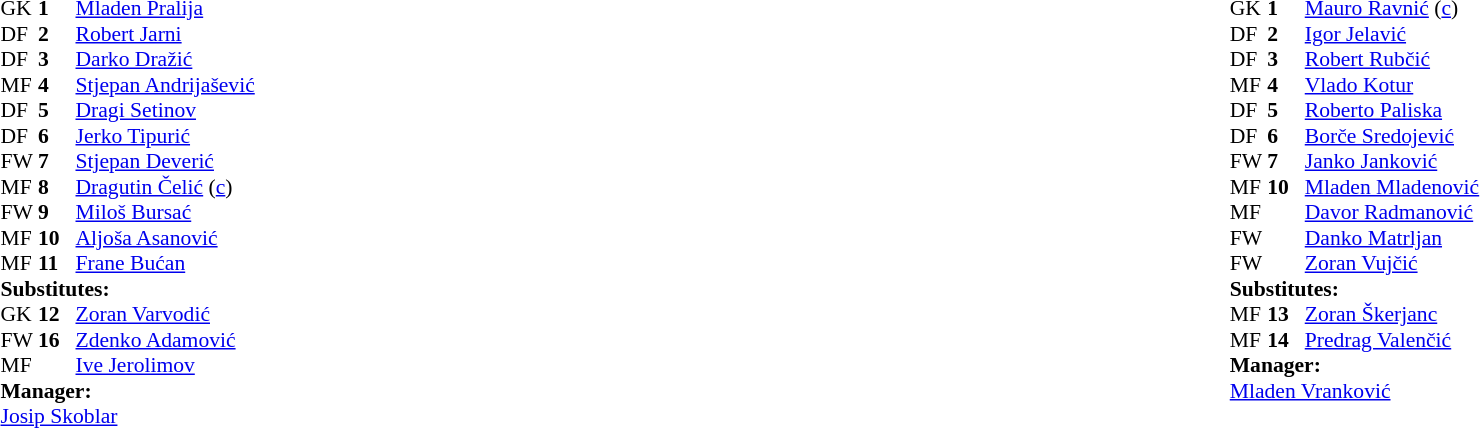<table width="100%">
<tr>
<td valign="top" width="50%"><br><table style="font-size: 90%" cellspacing="0" cellpadding="0">
<tr>
<td colspan="4"></td>
</tr>
<tr>
<th width="25"></th>
<th width="25"></th>
<th width="200"></th>
<th></th>
</tr>
<tr>
<td>GK</td>
<td><strong>1</strong></td>
<td> <a href='#'>Mladen Pralija</a></td>
<td></td>
</tr>
<tr>
<td>DF</td>
<td><strong>2</strong></td>
<td> <a href='#'>Robert Jarni</a></td>
</tr>
<tr>
<td>DF</td>
<td><strong>3</strong></td>
<td> <a href='#'>Darko Dražić</a></td>
</tr>
<tr>
<td>MF</td>
<td><strong>4</strong></td>
<td> <a href='#'>Stjepan Andrijašević</a></td>
</tr>
<tr>
<td>DF</td>
<td><strong>5</strong></td>
<td> <a href='#'>Dragi Setinov</a></td>
</tr>
<tr>
<td>DF</td>
<td><strong>6</strong></td>
<td> <a href='#'>Jerko Tipurić</a></td>
</tr>
<tr>
<td>FW</td>
<td><strong>7</strong></td>
<td> <a href='#'>Stjepan Deverić</a></td>
</tr>
<tr>
<td>MF</td>
<td><strong>8</strong></td>
<td> <a href='#'>Dragutin Čelić</a> (<a href='#'>c</a>)</td>
</tr>
<tr>
<td>FW</td>
<td><strong>9</strong></td>
<td> <a href='#'>Miloš Bursać</a></td>
</tr>
<tr>
<td>MF</td>
<td><strong>10</strong></td>
<td> <a href='#'>Aljoša Asanović</a></td>
</tr>
<tr>
<td>MF</td>
<td><strong>11</strong></td>
<td> <a href='#'>Frane Bućan</a></td>
<td></td>
</tr>
<tr>
<td colspan=4><strong>Substitutes:</strong></td>
</tr>
<tr>
<td>GK</td>
<td><strong>12</strong></td>
<td> <a href='#'>Zoran Varvodić</a></td>
<td></td>
</tr>
<tr>
<td>FW</td>
<td><strong>16</strong></td>
<td> <a href='#'>Zdenko Adamović</a></td>
<td></td>
</tr>
<tr>
<td>MF</td>
<td><strong></strong></td>
<td> <a href='#'>Ive Jerolimov</a></td>
</tr>
<tr>
<td colspan=4><strong>Manager:</strong></td>
</tr>
<tr>
<td colspan="4"> <a href='#'>Josip Skoblar</a></td>
</tr>
</table>
</td>
<td valign="top" width="50%"><br><table style="font-size: 90%" cellspacing="0" cellpadding="0" align="center">
<tr>
<td colspan="4"></td>
</tr>
<tr>
<th width="25"></th>
<th width="25"></th>
<th width="200"></th>
<th></th>
</tr>
<tr>
<td>GK</td>
<td><strong>1</strong></td>
<td> <a href='#'>Mauro Ravnić</a> (<a href='#'>c</a>)</td>
</tr>
<tr>
<td>DF</td>
<td><strong>2</strong></td>
<td> <a href='#'>Igor Jelavić</a></td>
</tr>
<tr>
<td>DF</td>
<td><strong>3</strong></td>
<td> <a href='#'>Robert Rubčić</a></td>
</tr>
<tr>
<td>MF</td>
<td><strong>4</strong></td>
<td> <a href='#'>Vlado Kotur</a></td>
</tr>
<tr>
<td>DF</td>
<td><strong>5</strong></td>
<td> <a href='#'>Roberto Paliska</a></td>
</tr>
<tr>
<td>DF</td>
<td><strong>6</strong></td>
<td> <a href='#'>Borče Sredojević</a></td>
</tr>
<tr>
<td>FW</td>
<td><strong>7</strong></td>
<td> <a href='#'>Janko Janković</a></td>
</tr>
<tr>
<td>MF</td>
<td><strong>10</strong></td>
<td> <a href='#'>Mladen Mladenović</a></td>
</tr>
<tr>
<td>MF</td>
<td><strong></strong></td>
<td> <a href='#'>Davor Radmanović</a></td>
</tr>
<tr>
<td>FW</td>
<td><strong></strong></td>
<td> <a href='#'>Danko Matrljan</a></td>
<td></td>
</tr>
<tr>
<td>FW</td>
<td><strong></strong></td>
<td> <a href='#'>Zoran Vujčić</a></td>
<td></td>
</tr>
<tr>
<td colspan=4><strong>Substitutes:</strong></td>
</tr>
<tr>
<td>MF</td>
<td><strong>13</strong></td>
<td> <a href='#'>Zoran Škerjanc</a></td>
<td></td>
</tr>
<tr>
<td>MF</td>
<td><strong>14</strong></td>
<td> <a href='#'>Predrag Valenčić</a></td>
<td></td>
</tr>
<tr>
<td colspan=4><strong>Manager:</strong></td>
</tr>
<tr>
<td colspan="4"> <a href='#'>Mladen Vranković</a></td>
</tr>
</table>
</td>
</tr>
</table>
